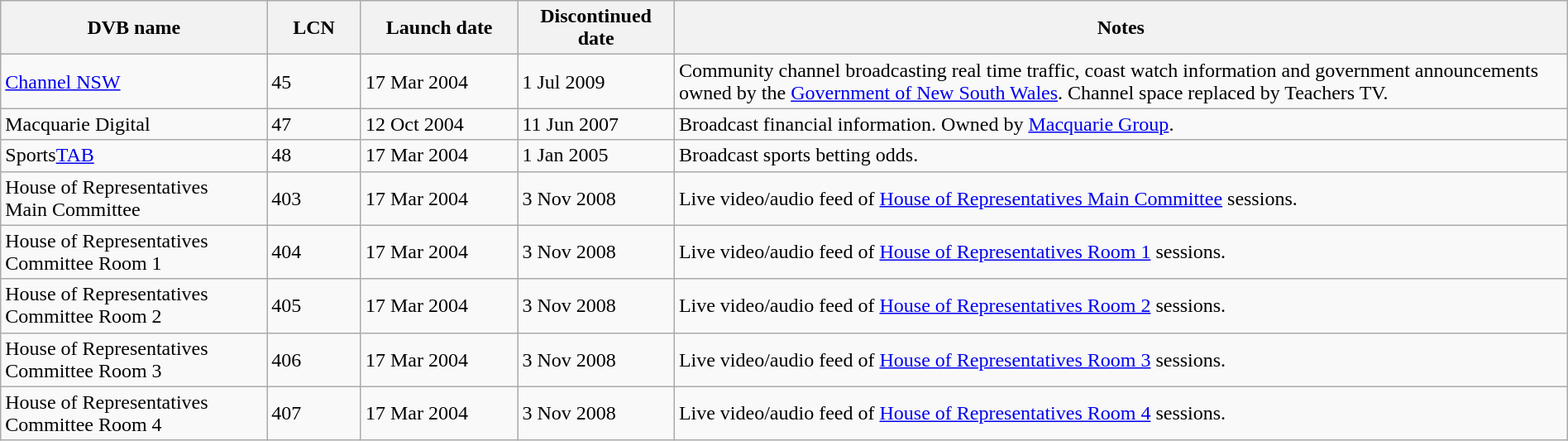<table class="wikitable" width="100%">
<tr>
<th width="17%">DVB name</th>
<th width="6%">LCN</th>
<th width="10%">Launch date</th>
<th width="10%">Discontinued date</th>
<th width="57%">Notes</th>
</tr>
<tr>
<td><a href='#'>Channel NSW</a></td>
<td>45</td>
<td>17 Mar 2004</td>
<td>1 Jul 2009</td>
<td>Community channel broadcasting real time traffic, coast watch information and government announcements owned by the <a href='#'>Government of New South Wales</a>. Channel space replaced by Teachers TV.</td>
</tr>
<tr>
<td>Macquarie Digital</td>
<td>47</td>
<td>12 Oct 2004</td>
<td>11 Jun 2007</td>
<td>Broadcast financial information. Owned by <a href='#'>Macquarie Group</a>.</td>
</tr>
<tr>
<td>Sports<a href='#'>TAB</a></td>
<td>48</td>
<td>17 Mar 2004</td>
<td>1 Jan 2005</td>
<td>Broadcast sports betting odds.</td>
</tr>
<tr>
<td>House of Representatives<br>Main Committee</td>
<td>403</td>
<td>17 Mar 2004</td>
<td>3 Nov 2008</td>
<td>Live video/audio feed of <a href='#'>House of Representatives Main Committee</a> sessions.</td>
</tr>
<tr>
<td>House of Representatives Committee Room 1</td>
<td>404</td>
<td>17 Mar 2004</td>
<td>3 Nov 2008</td>
<td>Live video/audio feed of <a href='#'>House of Representatives Room 1</a> sessions.</td>
</tr>
<tr>
<td>House of Representatives Committee Room 2</td>
<td>405</td>
<td>17 Mar 2004</td>
<td>3 Nov 2008</td>
<td>Live video/audio feed of <a href='#'>House of Representatives Room 2</a> sessions.</td>
</tr>
<tr>
<td>House of Representatives Committee Room 3</td>
<td>406</td>
<td>17 Mar 2004</td>
<td>3 Nov 2008</td>
<td>Live video/audio feed of <a href='#'>House of Representatives Room 3</a> sessions.</td>
</tr>
<tr>
<td>House of Representatives Committee Room 4</td>
<td>407</td>
<td>17 Mar 2004</td>
<td>3 Nov 2008</td>
<td>Live video/audio feed of <a href='#'>House of Representatives Room 4</a> sessions.</td>
</tr>
</table>
